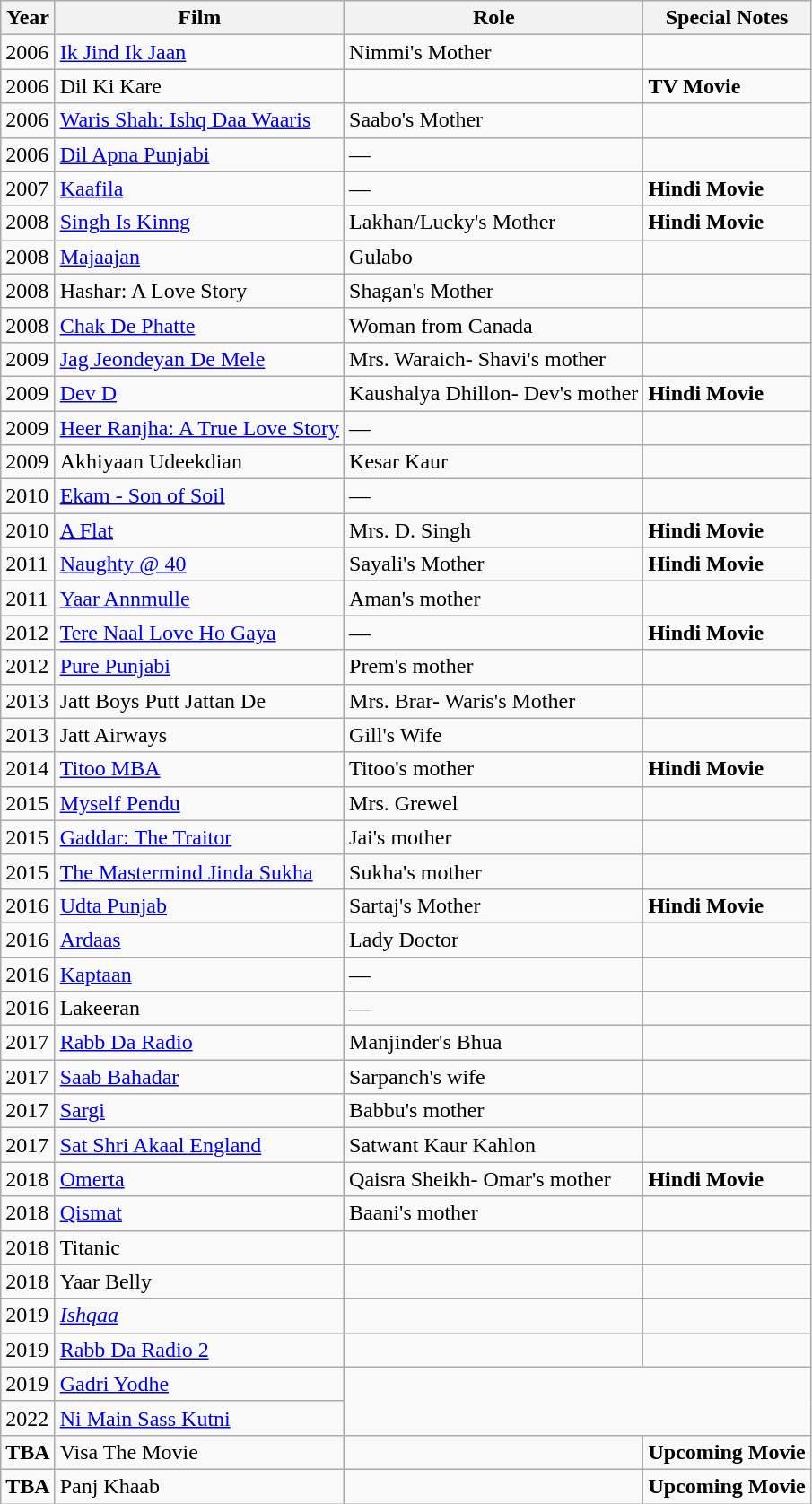<table class="wikitable" style="align:centre;">
<tr>
<th>Year</th>
<th>Film</th>
<th>Role</th>
<th>Special Notes</th>
</tr>
<tr>
<td>2006</td>
<td><a href='#'>Ik Jind Ik Jaan</a></td>
<td>Nimmi's Mother</td>
<td></td>
</tr>
<tr>
<td>2006</td>
<td>Dil Ki Kare</td>
<td></td>
<td><strong>TV Movie</strong></td>
</tr>
<tr>
<td>2006</td>
<td><a href='#'>Waris Shah: Ishq Daa Waaris</a></td>
<td>Saabo's Mother</td>
<td></td>
</tr>
<tr>
<td>2006</td>
<td><a href='#'>Dil Apna Punjabi</a></td>
<td>—</td>
<td></td>
</tr>
<tr>
<td>2007</td>
<td><a href='#'>Kaafila</a></td>
<td>—</td>
<td><strong>Hindi Movie</strong></td>
</tr>
<tr>
<td>2008</td>
<td><a href='#'>Singh Is Kinng</a></td>
<td>Lakhan/Lucky's Mother</td>
<td><strong>Hindi Movie</strong></td>
</tr>
<tr>
<td>2008</td>
<td><a href='#'>Majaajan</a></td>
<td>Gulabo</td>
<td></td>
</tr>
<tr>
<td>2008</td>
<td>Hashar: A Love Story</td>
<td>Shagan's Mother</td>
<td></td>
</tr>
<tr>
<td>2008</td>
<td><a href='#'>Chak De Phatte</a></td>
<td>Woman from Canada</td>
<td></td>
</tr>
<tr>
<td>2009</td>
<td><a href='#'>Jag Jeondeyan De Mele</a></td>
<td>Mrs. Waraich- Shavi's mother</td>
<td></td>
</tr>
<tr>
<td>2009</td>
<td><a href='#'>Dev D</a></td>
<td>Kaushalya Dhillon- Dev's mother</td>
<td><strong>Hindi Movie</strong></td>
</tr>
<tr>
<td>2009</td>
<td><a href='#'>Heer Ranjha: A True Love Story</a></td>
<td>—</td>
<td></td>
</tr>
<tr>
<td>2009</td>
<td>Akhiyaan Udeekdian</td>
<td>Kesar Kaur</td>
<td></td>
</tr>
<tr>
<td>2010</td>
<td><a href='#'>Ekam - Son of Soil</a></td>
<td>—</td>
<td></td>
</tr>
<tr>
<td>2010</td>
<td><a href='#'>A Flat</a></td>
<td>Mrs. D. Singh</td>
<td><strong>Hindi Movie</strong></td>
</tr>
<tr>
<td>2011</td>
<td><a href='#'>Naughty @ 40</a></td>
<td>Sayali's Mother</td>
<td><strong>Hindi Movie</strong></td>
</tr>
<tr>
<td>2011</td>
<td><a href='#'>Yaar Annmulle</a></td>
<td>Aman's mother</td>
<td></td>
</tr>
<tr>
<td>2012</td>
<td><a href='#'>Tere Naal Love Ho Gaya</a></td>
<td>—</td>
<td><strong>Hindi Movie</strong></td>
</tr>
<tr>
<td>2012</td>
<td><a href='#'>Pure Punjabi</a></td>
<td>Prem's mother</td>
<td></td>
</tr>
<tr>
<td>2013</td>
<td>Jatt Boys Putt Jattan De</td>
<td>Mrs. Brar- Waris's Mother</td>
<td></td>
</tr>
<tr>
<td>2013</td>
<td>Jatt Airways</td>
<td>Gill's Wife</td>
<td></td>
</tr>
<tr>
<td>2014</td>
<td><a href='#'>Titoo MBA</a></td>
<td>Titoo's mother</td>
<td><strong>Hindi Movie</strong></td>
</tr>
<tr>
<td>2015</td>
<td><a href='#'>Myself Pendu</a></td>
<td>Mrs. Grewel</td>
<td></td>
</tr>
<tr>
<td>2015</td>
<td><a href='#'>Gaddar: The Traitor</a></td>
<td>Jai's mother</td>
<td></td>
</tr>
<tr>
<td>2015</td>
<td><a href='#'>The Mastermind Jinda Sukha</a></td>
<td>Sukha's mother</td>
<td></td>
</tr>
<tr>
<td>2016</td>
<td><a href='#'>Udta Punjab</a></td>
<td>Sartaj's Mother</td>
<td><strong>Hindi Movie</strong></td>
</tr>
<tr>
<td>2016</td>
<td><a href='#'>Ardaas</a></td>
<td>Lady Doctor</td>
<td></td>
</tr>
<tr>
<td>2016</td>
<td><a href='#'>Kaptaan</a></td>
<td>—</td>
<td></td>
</tr>
<tr>
<td>2016</td>
<td>Lakeeran</td>
<td>—</td>
<td></td>
</tr>
<tr>
<td>2017</td>
<td><a href='#'>Rabb Da Radio</a></td>
<td>Manjinder's Bhua</td>
<td></td>
</tr>
<tr>
<td>2017</td>
<td><a href='#'>Saab Bahadar</a></td>
<td>Sarpanch's wife</td>
<td></td>
</tr>
<tr>
<td>2017</td>
<td><a href='#'>Sargi</a></td>
<td>Babbu's mother</td>
<td></td>
</tr>
<tr>
<td>2017</td>
<td><a href='#'>Sat Shri Akaal England</a></td>
<td>Satwant Kaur Kahlon</td>
<td></td>
</tr>
<tr>
<td>2018</td>
<td><a href='#'>Omerta</a></td>
<td>Qaisra Sheikh- Omar's mother</td>
<td><strong>Hindi Movie</strong></td>
</tr>
<tr>
<td>2018</td>
<td><a href='#'>Qismat</a></td>
<td>Baani's mother</td>
<td></td>
</tr>
<tr>
<td>2018</td>
<td>Titanic</td>
<td></td>
<td></td>
</tr>
<tr>
<td>2018</td>
<td>Yaar Belly</td>
<td></td>
<td></td>
</tr>
<tr>
<td>2019</td>
<td><em><a href='#'>Ishqaa</a></em></td>
<td></td>
<td></td>
</tr>
<tr>
<td>2019</td>
<td><a href='#'>Rabb Da Radio 2</a></td>
<td></td>
<td></td>
</tr>
<tr>
<td>2019</td>
<td><a href='#'>Gadri Yodhe</a></td>
</tr>
<tr>
<td>2022</td>
<td><a href='#'>Ni Main Sass Kutni</a></td>
</tr>
<tr>
<td><strong>TBA</strong></td>
<td>Visa The Movie</td>
<td></td>
<td><strong>Upcoming Movie</strong></td>
</tr>
<tr>
<td><strong>TBA</strong></td>
<td>Panj Khaab</td>
<td></td>
<td><strong>Upcoming Movie</strong></td>
</tr>
</table>
